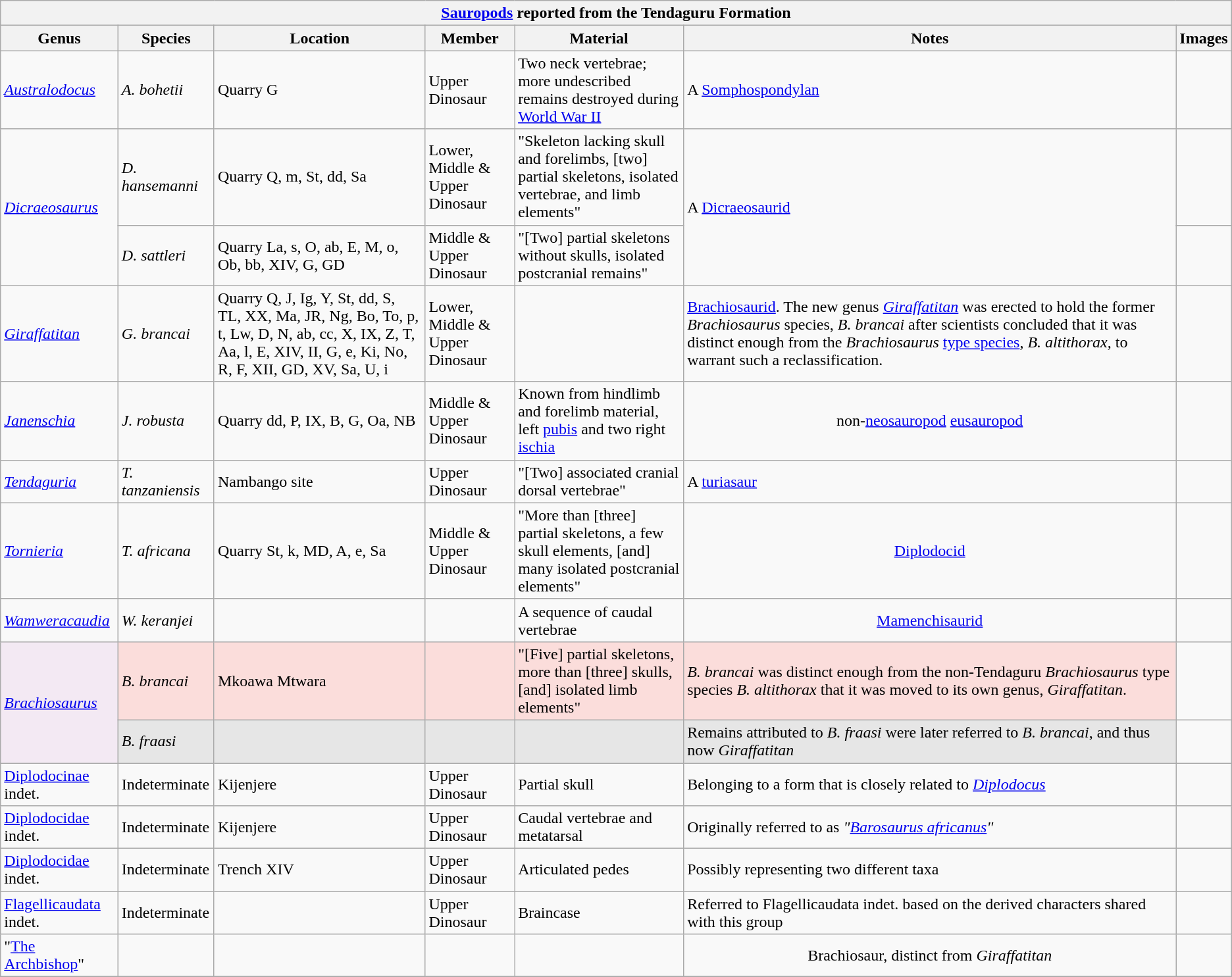<table class="wikitable sortable" align="center">
<tr>
<th colspan="7" align="center"><strong><a href='#'>Sauropods</a> reported from the Tendaguru Formation</strong></th>
</tr>
<tr>
<th>Genus</th>
<th>Species</th>
<th>Location</th>
<th>Member</th>
<th>Material</th>
<th width="40%">Notes</th>
<th>Images</th>
</tr>
<tr>
<td><em><a href='#'>Australodocus</a></em></td>
<td><em>A. bohetii</em></td>
<td>Quarry G</td>
<td>Upper Dinosaur</td>
<td>Two neck vertebrae; more undescribed remains destroyed during <a href='#'>World War II</a></td>
<td>A <a href='#'>Somphospondylan</a></td>
<td></td>
</tr>
<tr>
<td rowspan="2"><em><a href='#'>Dicraeosaurus</a></em></td>
<td><em>D. hansemanni</em></td>
<td>Quarry Q, m, St, dd, Sa</td>
<td>Lower, Middle & Upper Dinosaur</td>
<td>"Skeleton lacking skull and forelimbs, [two] partial skeletons, isolated vertebrae, and limb elements"</td>
<td rowspan = 2>A <a href='#'>Dicraeosaurid</a></td>
<td></td>
</tr>
<tr>
<td><em>D. sattleri</em></td>
<td>Quarry La, s, O, ab, E, M, o, Ob, bb, XIV, G, GD</td>
<td>Middle & Upper Dinosaur</td>
<td>"[Two] partial skeletons without skulls, isolated postcranial remains"</td>
<td></td>
</tr>
<tr>
<td><em><a href='#'>Giraffatitan</a></em></td>
<td><em>G. brancai</em></td>
<td>Quarry Q, J, Ig, Y, St, dd, S, TL, XX, Ma, JR, Ng, Bo, To, p, t, Lw, D, N, ab, cc, X, IX, Z, T, Aa, l, E, XIV, II, G, e, Ki, No, R, F, XII, GD, XV, Sa, U, i</td>
<td>Lower, Middle & Upper Dinosaur</td>
<td></td>
<td><a href='#'>Brachiosaurid</a>. The new genus <em><a href='#'>Giraffatitan</a></em> was erected to hold the former <em>Brachiosaurus</em> species, <em>B. brancai</em> after scientists concluded that it was distinct enough from the <em>Brachiosaurus</em> <a href='#'>type species</a>, <em>B. altithorax</em>, to warrant such a reclassification.</td>
<td></td>
</tr>
<tr>
<td><em><a href='#'>Janenschia</a></em></td>
<td><em>J. robusta</em></td>
<td>Quarry dd, P, IX, B, G, Oa, NB</td>
<td>Middle & Upper Dinosaur</td>
<td>Known from hindlimb and forelimb material, left <a href='#'>pubis</a> and two right <a href='#'>ischia</a></td>
<td align=center>non-<a href='#'>neosauropod</a> <a href='#'>eusauropod</a></td>
<td></td>
</tr>
<tr>
<td><em><a href='#'>Tendaguria</a></em></td>
<td><em>T. tanzaniensis</em></td>
<td>Nambango site</td>
<td>Upper Dinosaur</td>
<td>"[Two] associated cranial dorsal vertebrae"</td>
<td>A <a href='#'>turiasaur</a></td>
<td></td>
</tr>
<tr>
<td><em><a href='#'>Tornieria</a></em></td>
<td><em>T. africana</em></td>
<td>Quarry St, k, MD, A, e, Sa</td>
<td>Middle & Upper Dinosaur</td>
<td>"More than [three] partial skeletons, a few skull elements, [and] many isolated postcranial elements"</td>
<td align=center><a href='#'>Diplodocid</a></td>
<td></td>
</tr>
<tr>
<td><em><a href='#'>Wamweracaudia</a></em></td>
<td><em>W. keranjei</em></td>
<td></td>
<td></td>
<td>A sequence of caudal vertebrae</td>
<td align=center><a href='#'>Mamenchisaurid</a></td>
<td></td>
</tr>
<tr>
<td rowspan="2" style="background:#f3e9f3;"><em><a href='#'>Brachiosaurus</a></em></td>
<td style="background:#fbdddb;"><em>B. brancai</em></td>
<td style="background:#fbdddb;">Mkoawa Mtwara</td>
<td style="background:#fbdddb;"></td>
<td style="background:#fbdddb;">"[Five] partial skeletons, more than [three] skulls, [and] isolated limb elements"</td>
<td style="background:#fbdddb;"><em>B. brancai</em> was distinct enough from the non-Tendaguru <em>Brachiosaurus</em> type species <em>B. altithorax</em> that it was moved to its own genus, <em>Giraffatitan</em>.</td>
<td></td>
</tr>
<tr>
<td style="background:#E6E6E6;"><em>B. fraasi</em></td>
<td style="background:#E6E6E6;"></td>
<td style="background:#E6E6E6;"></td>
<td style="background:#E6E6E6;"></td>
<td style="background:#E6E6E6;">Remains attributed to <em>B. fraasi</em> were later referred to <em>B. brancai</em>, and thus now <em>Giraffatitan</em></td>
<td></td>
</tr>
<tr>
<td><a href='#'>Diplodocinae</a> indet.</td>
<td>Indeterminate</td>
<td>Kijenjere</td>
<td>Upper Dinosaur</td>
<td>Partial skull</td>
<td>Belonging to a form that is closely related to <em><a href='#'>Diplodocus</a></em></td>
<td></td>
</tr>
<tr>
<td><a href='#'>Diplodocidae</a> indet.</td>
<td>Indeterminate</td>
<td>Kijenjere</td>
<td>Upper Dinosaur</td>
<td>Caudal vertebrae and metatarsal</td>
<td>Originally referred to as <em>"<a href='#'>Barosaurus africanus</a>"</em></td>
<td></td>
</tr>
<tr>
<td><a href='#'>Diplodocidae</a> indet.</td>
<td>Indeterminate</td>
<td>Trench XIV</td>
<td>Upper Dinosaur</td>
<td>Articulated pedes</td>
<td>Possibly representing two different taxa</td>
<td></td>
</tr>
<tr>
<td><a href='#'>Flagellicaudata</a> indet.</td>
<td>Indeterminate</td>
<td></td>
<td>Upper Dinosaur</td>
<td>Braincase</td>
<td>Referred to Flagellicaudata indet. based on the derived characters shared with this group</td>
<td></td>
</tr>
<tr>
<td>"<a href='#'>The Archbishop</a>"</td>
<td></td>
<td></td>
<td></td>
<td></td>
<td align=center>Brachiosaur, distinct from <em>Giraffatitan</em></td>
<td></td>
</tr>
<tr>
</tr>
</table>
